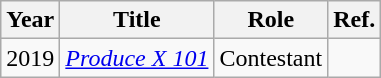<table class="wikitable">
<tr>
<th>Year</th>
<th>Title</th>
<th>Role</th>
<th>Ref.</th>
</tr>
<tr>
<td>2019</td>
<td><em><a href='#'>Produce X 101</a></em></td>
<td>Contestant</td>
<td></td>
</tr>
</table>
